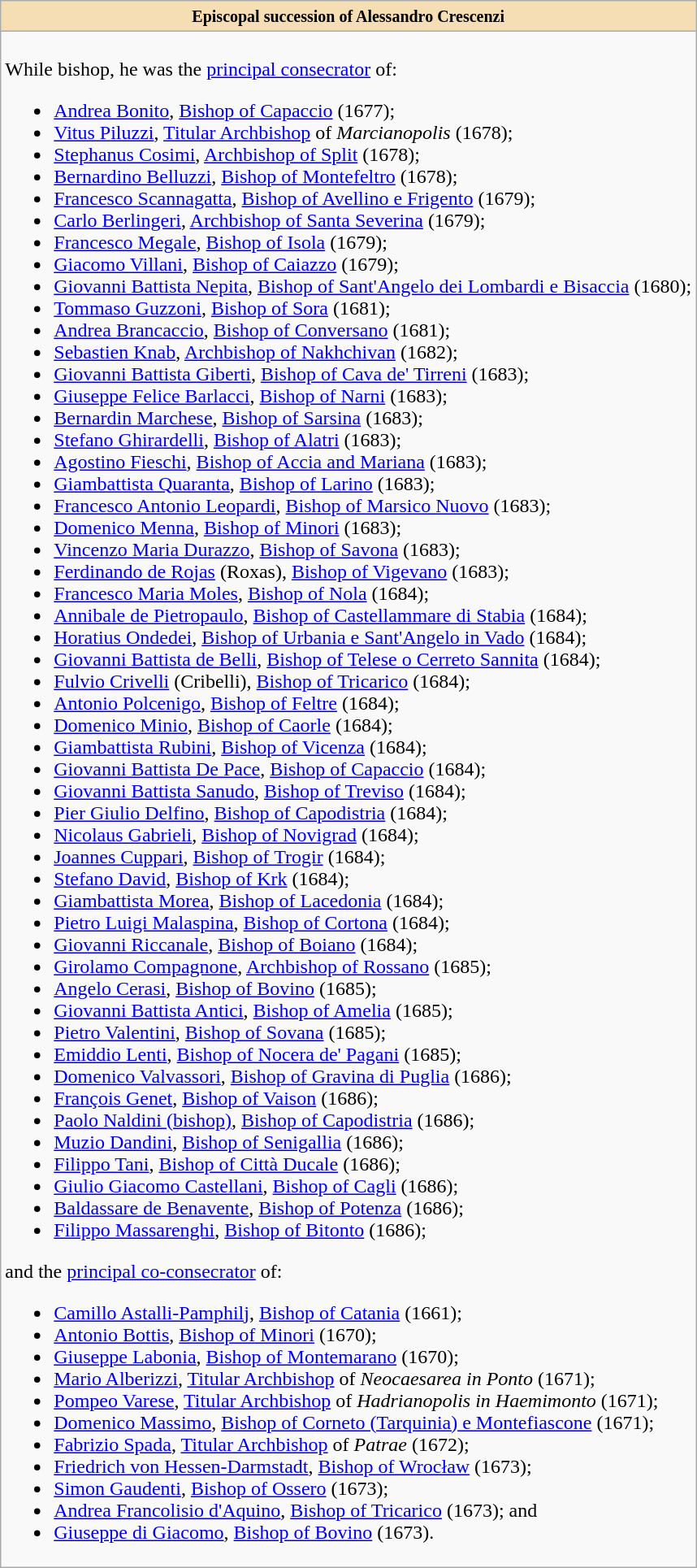<table role="presentation" class="wikitable mw-collapsible mw-collapsed"|>
<tr>
<th style="background:#F5DEB3"><small>Episcopal succession of Alessandro Crescenzi</small></th>
</tr>
<tr>
<td><br>While bishop, he was the <a href='#'>principal consecrator</a> of:<ul><li><a href='#'>Andrea Bonito</a>, <a href='#'>Bishop of Capaccio</a> (1677);</li><li><a href='#'>Vitus Piluzzi</a>, <a href='#'>Titular Archbishop</a> of <em>Marcianopolis</em> (1678);</li><li><a href='#'>Stephanus Cosimi</a>, <a href='#'>Archbishop of Split</a> (1678);</li><li><a href='#'>Bernardino Belluzzi</a>, <a href='#'>Bishop of Montefeltro</a> (1678);</li><li><a href='#'>Francesco Scannagatta</a>, <a href='#'>Bishop of Avellino e Frigento</a> (1679);</li><li><a href='#'>Carlo Berlingeri</a>, <a href='#'>Archbishop of Santa Severina</a> (1679);</li><li><a href='#'>Francesco Megale</a>, <a href='#'>Bishop of Isola</a> (1679);</li><li><a href='#'>Giacomo Villani</a>, <a href='#'>Bishop of Caiazzo</a> (1679);</li><li><a href='#'>Giovanni Battista Nepita</a>, <a href='#'>Bishop of Sant'Angelo dei Lombardi e Bisaccia</a> (1680);</li><li><a href='#'>Tommaso Guzzoni</a>, <a href='#'>Bishop of Sora</a> (1681);</li><li><a href='#'>Andrea Brancaccio</a>, <a href='#'>Bishop of Conversano</a> (1681);</li><li><a href='#'>Sebastien Knab</a>, <a href='#'>Archbishop of Nakhchivan</a> (1682);</li><li><a href='#'>Giovanni Battista Giberti</a>, <a href='#'>Bishop of Cava de' Tirreni</a> (1683);</li><li><a href='#'>Giuseppe Felice Barlacci</a>, <a href='#'>Bishop of Narni</a> (1683);</li><li><a href='#'>Bernardin Marchese</a>, <a href='#'>Bishop of Sarsina</a> (1683);</li><li><a href='#'>Stefano Ghirardelli</a>, <a href='#'>Bishop of Alatri</a> (1683);</li><li><a href='#'>Agostino Fieschi</a>, <a href='#'>Bishop of Accia and Mariana</a> (1683);</li><li><a href='#'>Giambattista Quaranta</a>, <a href='#'>Bishop of Larino</a> (1683);</li><li><a href='#'>Francesco Antonio Leopardi</a>, <a href='#'>Bishop of Marsico Nuovo</a> (1683);</li><li><a href='#'>Domenico Menna</a>, <a href='#'>Bishop of Minori</a> (1683);</li><li><a href='#'>Vincenzo Maria Durazzo</a>, <a href='#'>Bishop of Savona</a> (1683);</li><li><a href='#'>Ferdinando de Rojas</a> (Roxas), <a href='#'>Bishop of Vigevano</a> (1683);</li><li><a href='#'>Francesco Maria Moles</a>, <a href='#'>Bishop of Nola</a> (1684);</li><li><a href='#'>Annibale de Pietropaulo</a>, <a href='#'>Bishop of Castellammare di Stabia</a> (1684);</li><li><a href='#'>Horatius Ondedei</a>, <a href='#'>Bishop of Urbania e Sant'Angelo in Vado</a> (1684);</li><li><a href='#'>Giovanni Battista de Belli</a>, <a href='#'>Bishop of Telese o Cerreto Sannita</a> (1684);</li><li><a href='#'>Fulvio Crivelli</a> (Cribelli), <a href='#'>Bishop of Tricarico</a> (1684);</li><li><a href='#'>Antonio Polcenigo</a>, <a href='#'>Bishop of Feltre</a> (1684);</li><li><a href='#'>Domenico Minio</a>, <a href='#'>Bishop of Caorle</a> (1684);</li><li><a href='#'>Giambattista Rubini</a>, <a href='#'>Bishop of Vicenza</a> (1684);</li><li><a href='#'>Giovanni Battista De Pace</a>, <a href='#'>Bishop of Capaccio</a> (1684);</li><li><a href='#'>Giovanni Battista Sanudo</a>, <a href='#'>Bishop of Treviso</a> (1684);</li><li><a href='#'>Pier Giulio Delfino</a>, <a href='#'>Bishop of Capodistria</a> (1684);</li><li><a href='#'>Nicolaus Gabrieli</a>, <a href='#'>Bishop of Novigrad</a> (1684);</li><li><a href='#'>Joannes Cuppari</a>, <a href='#'>Bishop of Trogir</a> (1684);</li><li><a href='#'>Stefano David</a>, <a href='#'>Bishop of Krk</a> (1684);</li><li><a href='#'>Giambattista Morea</a>, <a href='#'>Bishop of Lacedonia</a> (1684);</li><li><a href='#'>Pietro Luigi Malaspina</a>, <a href='#'>Bishop of Cortona</a> (1684);</li><li><a href='#'>Giovanni Riccanale</a>, <a href='#'>Bishop of Boiano</a> (1684);</li><li><a href='#'>Girolamo Compagnone</a>, <a href='#'>Archbishop of Rossano</a> (1685);</li><li><a href='#'>Angelo Cerasi</a>, <a href='#'>Bishop of Bovino</a> (1685);</li><li><a href='#'>Giovanni Battista Antici</a>, <a href='#'>Bishop of Amelia</a> (1685);</li><li><a href='#'>Pietro Valentini</a>, <a href='#'>Bishop of Sovana</a> (1685);</li><li><a href='#'>Emiddio Lenti</a>, <a href='#'>Bishop of Nocera de' Pagani</a> (1685);</li><li><a href='#'>Domenico Valvassori</a>, <a href='#'>Bishop of Gravina di Puglia</a> (1686);</li><li><a href='#'>François Genet</a>, <a href='#'>Bishop of Vaison</a> (1686);</li><li><a href='#'>Paolo Naldini (bishop)</a>, <a href='#'>Bishop of Capodistria</a> (1686);</li><li><a href='#'>Muzio Dandini</a>, <a href='#'>Bishop of Senigallia</a> (1686);</li><li><a href='#'>Filippo Tani</a>, <a href='#'>Bishop of Città Ducale</a> (1686);</li><li><a href='#'>Giulio Giacomo Castellani</a>, <a href='#'>Bishop of Cagli</a> (1686);</li><li><a href='#'>Baldassare de Benavente</a>, <a href='#'>Bishop of Potenza</a> (1686);</li><li><a href='#'>Filippo Massarenghi</a>, <a href='#'>Bishop of Bitonto</a> (1686);</li></ul>and the <a href='#'>principal co-consecrator</a> of:<ul><li><a href='#'>Camillo Astalli-Pamphilj</a>, <a href='#'>Bishop of Catania</a> (1661);</li><li><a href='#'>Antonio Bottis</a>, <a href='#'>Bishop of Minori</a> (1670);</li><li><a href='#'>Giuseppe Labonia</a>, <a href='#'>Bishop of Montemarano</a> (1670);</li><li><a href='#'>Mario Alberizzi</a>, <a href='#'>Titular Archbishop</a> of <em>Neocaesarea in Ponto</em> (1671);</li><li><a href='#'>Pompeo Varese</a>, <a href='#'>Titular Archbishop</a> of <em>Hadrianopolis in Haemimonto</em> (1671);</li><li><a href='#'>Domenico Massimo</a>, <a href='#'>Bishop of Corneto (Tarquinia) e Montefiascone</a> (1671);</li><li><a href='#'>Fabrizio Spada</a>, <a href='#'>Titular Archbishop</a> of <em>Patrae</em> (1672);</li><li><a href='#'>Friedrich von Hessen-Darmstadt</a>, <a href='#'>Bishop of Wrocław</a> (1673);</li><li><a href='#'>Simon Gaudenti</a>, <a href='#'>Bishop of Ossero</a> (1673);</li><li><a href='#'>Andrea Francolisio d'Aquino</a>, <a href='#'>Bishop of Tricarico</a> (1673); and</li><li><a href='#'>Giuseppe di Giacomo</a>, <a href='#'>Bishop of Bovino</a> (1673).</li></ul></td>
</tr>
</table>
